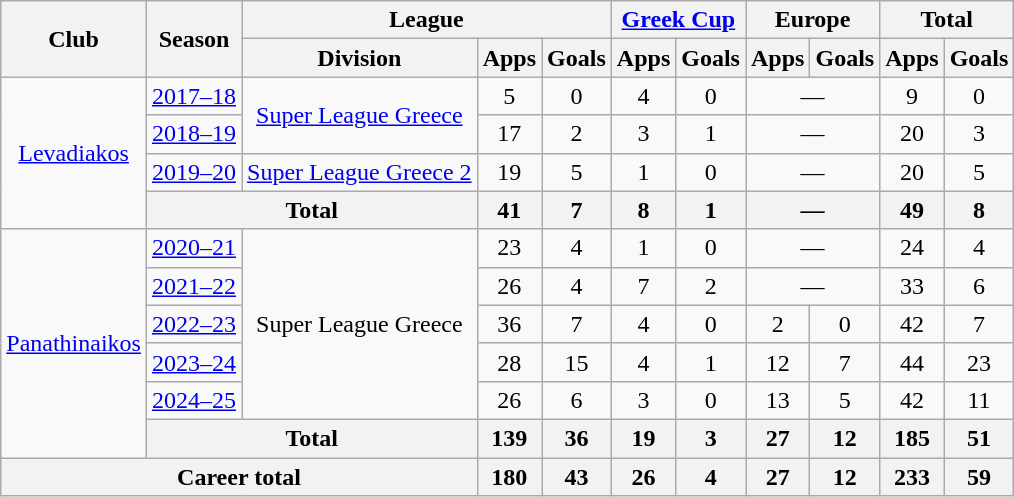<table class="wikitable" style="text-align:center">
<tr>
<th rowspan="2">Club</th>
<th rowspan="2">Season</th>
<th colspan="3">League</th>
<th colspan="2"><a href='#'>Greek Cup</a></th>
<th colspan="2">Europe</th>
<th colspan="2">Total</th>
</tr>
<tr>
<th>Division</th>
<th>Apps</th>
<th>Goals</th>
<th>Apps</th>
<th>Goals</th>
<th>Apps</th>
<th>Goals</th>
<th>Apps</th>
<th>Goals</th>
</tr>
<tr>
<td rowspan="4"><a href='#'>Levadiakos</a></td>
<td><a href='#'>2017–18</a></td>
<td rowspan="2"><a href='#'>Super League Greece</a></td>
<td>5</td>
<td>0</td>
<td>4</td>
<td>0</td>
<td colspan="2">—</td>
<td>9</td>
<td>0</td>
</tr>
<tr>
<td><a href='#'>2018–19</a></td>
<td>17</td>
<td>2</td>
<td>3</td>
<td>1</td>
<td colspan="2">—</td>
<td>20</td>
<td>3</td>
</tr>
<tr>
<td><a href='#'>2019–20</a></td>
<td><a href='#'>Super League Greece 2</a></td>
<td>19</td>
<td>5</td>
<td>1</td>
<td>0</td>
<td colspan="2">—</td>
<td>20</td>
<td>5</td>
</tr>
<tr>
<th colspan="2">Total</th>
<th>41</th>
<th>7</th>
<th>8</th>
<th>1</th>
<th colspan="2">—</th>
<th>49</th>
<th>8</th>
</tr>
<tr>
<td rowspan="6"><a href='#'>Panathinaikos</a></td>
<td><a href='#'>2020–21</a></td>
<td rowspan="5">Super League Greece</td>
<td>23</td>
<td>4</td>
<td>1</td>
<td>0</td>
<td colspan="2">—</td>
<td>24</td>
<td>4</td>
</tr>
<tr>
<td><a href='#'>2021–22</a></td>
<td>26</td>
<td>4</td>
<td>7</td>
<td>2</td>
<td colspan="2">—</td>
<td>33</td>
<td>6</td>
</tr>
<tr>
<td><a href='#'>2022–23</a></td>
<td>36</td>
<td>7</td>
<td>4</td>
<td>0</td>
<td>2</td>
<td>0</td>
<td>42</td>
<td>7</td>
</tr>
<tr>
<td><a href='#'>2023–24</a></td>
<td>28</td>
<td>15</td>
<td>4</td>
<td>1</td>
<td>12</td>
<td>7</td>
<td>44</td>
<td>23</td>
</tr>
<tr>
<td><a href='#'>2024–25</a></td>
<td>26</td>
<td>6</td>
<td>3</td>
<td>0</td>
<td>13</td>
<td>5</td>
<td>42</td>
<td>11</td>
</tr>
<tr>
<th colspan="2">Total</th>
<th>139</th>
<th>36</th>
<th>19</th>
<th>3</th>
<th>27</th>
<th>12</th>
<th>185</th>
<th>51</th>
</tr>
<tr>
<th colspan="3">Career total</th>
<th>180</th>
<th>43</th>
<th>26</th>
<th>4</th>
<th>27</th>
<th>12</th>
<th>233</th>
<th>59</th>
</tr>
</table>
